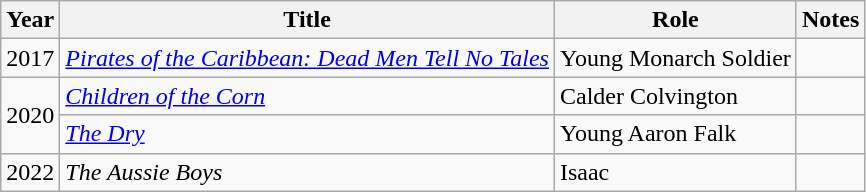<table class="wikitable">
<tr>
<th>Year</th>
<th>Title</th>
<th>Role</th>
<th>Notes</th>
</tr>
<tr>
<td>2017</td>
<td><em><a href='#'>Pirates of the Caribbean: Dead Men Tell No Tales</a></em></td>
<td>Young Monarch Soldier</td>
<td></td>
</tr>
<tr>
<td rowspan="2">2020</td>
<td><em><a href='#'>Children of the Corn</a></em></td>
<td>Calder Colvington</td>
<td></td>
</tr>
<tr>
<td><em><a href='#'>The Dry</a></em></td>
<td>Young Aaron Falk</td>
<td></td>
</tr>
<tr>
<td>2022</td>
<td><em>The Aussie Boys</em></td>
<td>Isaac</td>
<td></td>
</tr>
</table>
